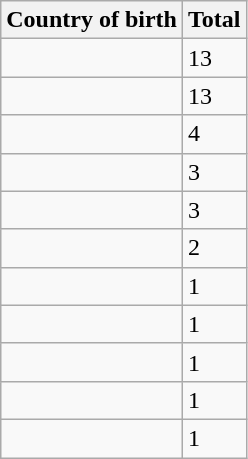<table class="wikitable sortable">
<tr>
<th>Country of birth</th>
<th>Total</th>
</tr>
<tr>
<td></td>
<td>13</td>
</tr>
<tr>
<td></td>
<td>13</td>
</tr>
<tr>
<td></td>
<td>4</td>
</tr>
<tr>
<td></td>
<td>3</td>
</tr>
<tr>
<td></td>
<td>3</td>
</tr>
<tr>
<td></td>
<td>2</td>
</tr>
<tr>
<td></td>
<td>1</td>
</tr>
<tr>
<td></td>
<td>1</td>
</tr>
<tr>
<td></td>
<td>1</td>
</tr>
<tr>
<td></td>
<td>1</td>
</tr>
<tr>
<td></td>
<td>1</td>
</tr>
</table>
